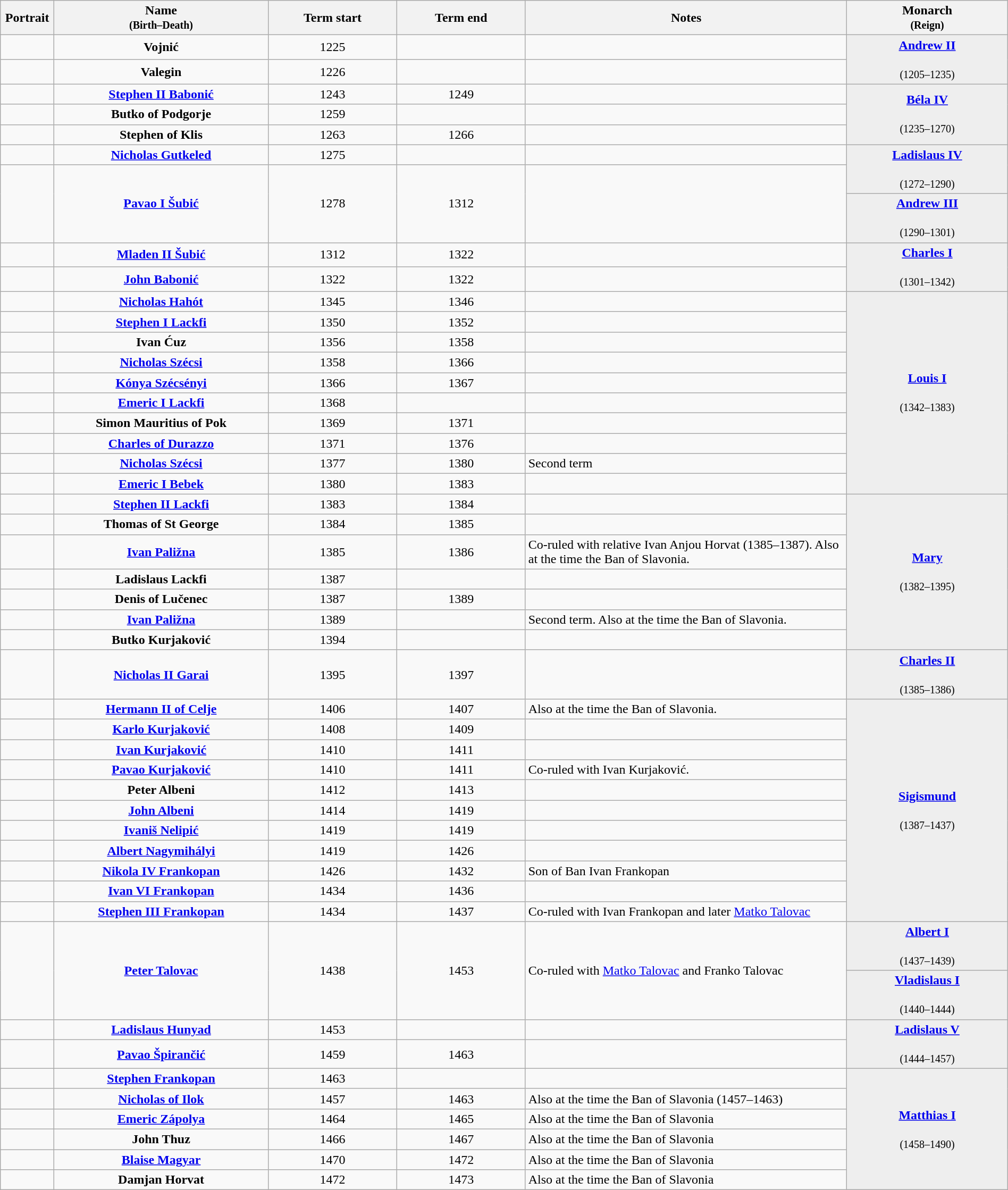<table class="wikitable" style="text-align:center" width="100%">
<tr>
<th width="5%">Portrait</th>
<th width="20%">Name<small><br>(Birth–Death)</small></th>
<th width="12%">Term start</th>
<th width="12%">Term end</th>
<th width="30%">Notes</th>
<th width="15%">Monarch<br><small>(Reign)</small></th>
</tr>
<tr>
<td></td>
<td><strong>Vojnić</strong></td>
<td>1225</td>
<td></td>
<td></td>
<td rowspan="2" bgcolor=#EEEEEE><a href='#'><strong>Andrew II</strong></a><br><br><small>(1205–1235)</small></td>
</tr>
<tr>
<td></td>
<td><strong>Valegin</strong></td>
<td>1226</td>
<td></td>
<td></td>
</tr>
<tr>
<td></td>
<td><strong><a href='#'>Stephen II Babonić</a></strong></td>
<td>1243</td>
<td>1249</td>
<td></td>
<td rowspan="3" bgcolor=#EEEEEE><strong><a href='#'>Béla IV</a></strong><br><br><small>(1235–1270)</small></td>
</tr>
<tr>
<td></td>
<td><strong>Butko of Podgorje</strong></td>
<td>1259</td>
<td></td>
<td></td>
</tr>
<tr>
<td></td>
<td><strong>Stephen of Klis</strong></td>
<td>1263</td>
<td>1266</td>
<td></td>
</tr>
<tr>
<td></td>
<td><strong><a href='#'>Nicholas Gutkeled</a></strong></td>
<td>1275</td>
<td></td>
<td align="left"></td>
<td rowspan="2" bgcolor=#EEEEEE><strong><a href='#'>Ladislaus IV</a></strong><br><br><small>(1272–1290)</small></td>
</tr>
<tr>
<td rowspan="3"></td>
<td rowspan="3"><a href='#'><strong>Pavao I Šubić</strong></a></td>
<td rowspan="3">1278</td>
<td rowspan="3">1312</td>
<td rowspan="3"></td>
</tr>
<tr>
<td bgcolor=#EEEEEE><strong><a href='#'>Andrew III</a></strong><br><br><small>(1290–1301)</small></td>
</tr>
<tr>
<td rowspan="3" bgcolor=#EEEEEE><strong><a href='#'>Charles I</a></strong><br><br><small>(1301–1342)</small></td>
</tr>
<tr>
<td></td>
<td><a href='#'><strong>Mladen II Šubić</strong></a></td>
<td>1312</td>
<td>1322</td>
<td></td>
</tr>
<tr>
<td></td>
<td><strong><a href='#'>John Babonić</a></strong></td>
<td>1322</td>
<td>1322</td>
<td></td>
</tr>
<tr>
<td></td>
<td><strong><a href='#'>Nicholas Hahót</a></strong></td>
<td>1345</td>
<td>1346</td>
<td></td>
<td rowspan="10" bgcolor=#EEEEEE><strong><a href='#'>Louis I</a></strong><br><br><small>(1342–1383)</small></td>
</tr>
<tr>
<td></td>
<td><strong><a href='#'>Stephen I Lackfi</a></strong></td>
<td>1350</td>
<td>1352</td>
<td></td>
</tr>
<tr>
<td></td>
<td><strong>Ivan Ćuz</strong></td>
<td>1356</td>
<td>1358</td>
<td></td>
</tr>
<tr>
<td></td>
<td><strong><a href='#'>Nicholas Szécsi</a></strong></td>
<td>1358</td>
<td>1366</td>
<td></td>
</tr>
<tr>
<td></td>
<td><strong><a href='#'>Kónya Szécsényi</a></strong></td>
<td>1366</td>
<td>1367</td>
<td></td>
</tr>
<tr>
<td></td>
<td><strong><a href='#'>Emeric I Lackfi</a></strong></td>
<td>1368</td>
<td></td>
<td></td>
</tr>
<tr>
<td></td>
<td><strong>Simon Mauritius of Pok</strong></td>
<td>1369</td>
<td>1371</td>
<td></td>
</tr>
<tr>
<td></td>
<td><a href='#'><strong>Charles of Durazzo</strong></a></td>
<td>1371</td>
<td>1376</td>
<td></td>
</tr>
<tr>
<td></td>
<td><strong><a href='#'>Nicholas Szécsi</a></strong></td>
<td>1377</td>
<td>1380</td>
<td align="left">Second term</td>
</tr>
<tr>
<td></td>
<td><strong><a href='#'>Emeric I Bebek</a></strong></td>
<td>1380</td>
<td>1383</td>
<td></td>
</tr>
<tr>
<td></td>
<td><strong><a href='#'>Stephen II Lackfi</a></strong></td>
<td>1383</td>
<td>1384</td>
<td></td>
<td rowspan="7" bgcolor=#EEEEEE><strong><a href='#'>Mary</a></strong><br><br><small>(1382–1395)</small></td>
</tr>
<tr>
<td></td>
<td><strong>Thomas of St George</strong></td>
<td>1384</td>
<td>1385</td>
<td></td>
</tr>
<tr>
<td></td>
<td><strong><a href='#'>Ivan Paližna</a></strong></td>
<td>1385</td>
<td>1386</td>
<td align="left">Co-ruled with relative Ivan Anjou Horvat (1385–1387). Also at the time the Ban of Slavonia.</td>
</tr>
<tr>
<td></td>
<td><strong>Ladislaus Lackfi</strong></td>
<td>1387</td>
<td></td>
<td></td>
</tr>
<tr>
<td></td>
<td><strong>Denis of Lučenec</strong></td>
<td>1387</td>
<td>1389</td>
<td></td>
</tr>
<tr>
<td></td>
<td><strong><a href='#'>Ivan Paližna</a></strong></td>
<td>1389</td>
<td></td>
<td align="left">Second term. Also at the time the Ban of Slavonia.</td>
</tr>
<tr>
<td></td>
<td><strong>Butko Kurjaković</strong></td>
<td>1394</td>
<td></td>
<td></td>
</tr>
<tr>
<td></td>
<td><strong><a href='#'>Nicholas II Garai</a></strong></td>
<td>1395</td>
<td>1397</td>
<td align="left"></td>
<td bgcolor=#EEEEEE><strong><a href='#'>Charles II</a></strong><br><br><small>(1385–1386)</small></td>
</tr>
<tr>
<td></td>
<td><strong><a href='#'>Hermann II of Celje</a></strong></td>
<td>1406</td>
<td>1407</td>
<td align="left">Also at the time the Ban of Slavonia.</td>
<td rowspan="11" bgcolor=#EEEEEE><strong><a href='#'>Sigismund</a></strong><br><br><small>(1387–1437)</small></td>
</tr>
<tr>
<td></td>
<td><strong><a href='#'>Karlo Kurjaković</a></strong></td>
<td>1408</td>
<td>1409</td>
<td></td>
</tr>
<tr>
<td></td>
<td><strong><a href='#'>Ivan Kurjaković</a></strong></td>
<td>1410</td>
<td>1411</td>
<td></td>
</tr>
<tr>
<td></td>
<td><strong><a href='#'>Pavao Kurjaković</a></strong></td>
<td>1410</td>
<td>1411</td>
<td align="left">Co-ruled with Ivan Kurjaković.</td>
</tr>
<tr>
<td></td>
<td><strong>Peter Albeni</strong></td>
<td>1412</td>
<td>1413</td>
<td></td>
</tr>
<tr>
<td></td>
<td><strong><a href='#'>John Albeni</a></strong></td>
<td>1414</td>
<td>1419</td>
<td align="left"></td>
</tr>
<tr>
<td></td>
<td><strong><a href='#'>Ivaniš Nelipić</a></strong></td>
<td>1419</td>
<td>1419</td>
<td align="left"></td>
</tr>
<tr>
<td></td>
<td><strong><a href='#'>Albert Nagymihályi</a></strong></td>
<td>1419</td>
<td>1426</td>
<td></td>
</tr>
<tr>
<td></td>
<td><strong><a href='#'>Nikola IV Frankopan</a></strong></td>
<td>1426</td>
<td>1432</td>
<td align="left">Son of Ban Ivan Frankopan</td>
</tr>
<tr>
<td></td>
<td><strong><a href='#'>Ivan VI Frankopan</a></strong></td>
<td>1434</td>
<td>1436</td>
<td></td>
</tr>
<tr>
<td></td>
<td><strong><a href='#'>Stephen III Frankopan</a></strong></td>
<td>1434</td>
<td>1437</td>
<td align="left">Co-ruled with Ivan Frankopan and later <a href='#'>Matko Talovac</a></td>
</tr>
<tr>
<td rowspan="3"></td>
<td rowspan="3"><strong><a href='#'>Peter Talovac</a></strong></td>
<td rowspan="3">1438</td>
<td rowspan="3">1453</td>
<td rowspan="3" align="left">Co-ruled with <a href='#'>Matko Talovac</a> and Franko Talovac</td>
<td bgcolor=#EEEEEE><strong><a href='#'>Albert I</a></strong><br><br><small>(1437–1439)</small></td>
</tr>
<tr>
<td bgcolor=#EEEEEE><strong><a href='#'>Vladislaus I</a></strong><br><br><small>(1440–1444)</small></td>
</tr>
<tr>
<td rowspan="3" bgcolor=#EEEEEE><strong><a href='#'>Ladislaus V</a></strong><br><br><small>(1444–1457)</small></td>
</tr>
<tr>
<td></td>
<td><strong><a href='#'>Ladislaus Hunyad</a></strong></td>
<td>1453</td>
<td></td>
<td></td>
</tr>
<tr>
<td rowspan="2"></td>
<td rowspan="2"><strong><a href='#'>Pavao Špirančić</a></strong></td>
<td rowspan="2">1459</td>
<td rowspan="2">1463</td>
<td rowspan="2" align="left"></td>
</tr>
<tr>
<td rowspan="7" bgcolor=#EEEEEE><strong><a href='#'>Matthias I</a></strong><br><br><small>(1458–1490)</small></td>
</tr>
<tr>
<td></td>
<td><strong><a href='#'>Stephen Frankopan</a></strong></td>
<td>1463</td>
<td></td>
<td></td>
</tr>
<tr>
<td></td>
<td><strong><a href='#'>Nicholas of Ilok</a></strong></td>
<td>1457</td>
<td>1463</td>
<td align="left">Also at the time the Ban of Slavonia (1457–1463)</td>
</tr>
<tr>
<td></td>
<td><strong><a href='#'>Emeric Zápolya</a></strong></td>
<td>1464</td>
<td>1465</td>
<td align="left">Also at the time the Ban of Slavonia</td>
</tr>
<tr>
<td></td>
<td><strong>John Thuz</strong></td>
<td>1466</td>
<td>1467</td>
<td align="left">Also at the time the Ban of Slavonia</td>
</tr>
<tr>
<td></td>
<td><strong><a href='#'>Blaise Magyar</a></strong></td>
<td>1470</td>
<td>1472</td>
<td align="left">Also at the time the Ban of Slavonia</td>
</tr>
<tr>
<td></td>
<td><strong>Damjan Horvat</strong></td>
<td>1472</td>
<td>1473</td>
<td align="left">Also at the time the Ban of Slavonia</td>
</tr>
</table>
